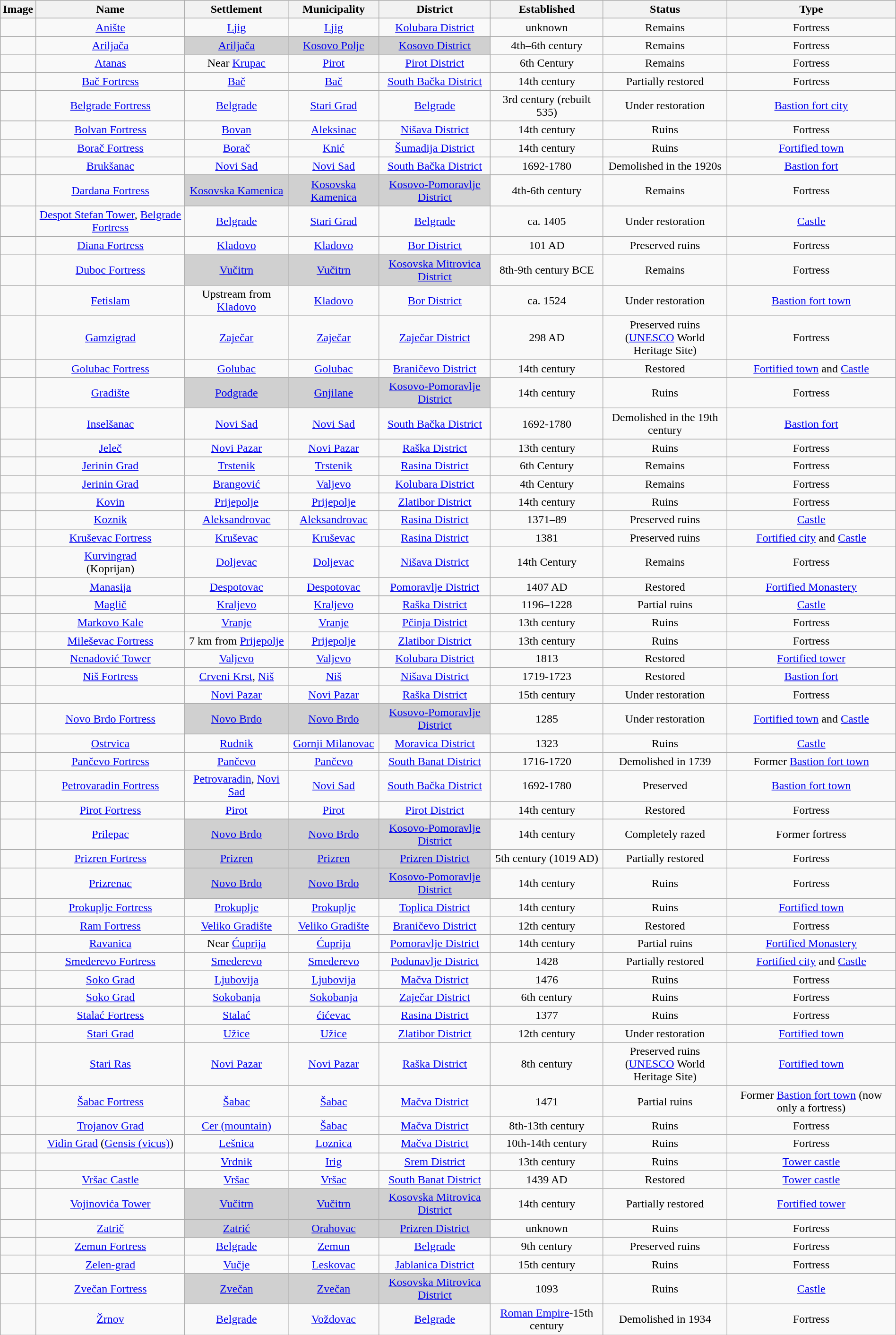<table class="wikitable sortable" style="width:100%; margin:auto;">
<tr>
<th scope="col">Image</th>
<th scope="col">Name</th>
<th scope="col">Settlement</th>
<th scope="col">Municipality</th>
<th scope="col">District</th>
<th scope="col">Established</th>
<th scope="col">Status</th>
<th scope="col">Type</th>
</tr>
<tr>
<td align="center"></td>
<td align="center"><a href='#'>Anište</a></td>
<td align="center"><a href='#'>Ljig</a></td>
<td align="center"><a href='#'>Ljig</a></td>
<td align="center"><a href='#'>Kolubara District</a></td>
<td align="center">unknown</td>
<td align="center">Remains</td>
<td align="center">Fortress</td>
</tr>
<tr>
<td align="center"></td>
<td align="center"><a href='#'>Ariljača</a></td>
<td align="center" bgcolor="#d0d0d0"><a href='#'>Ariljača</a></td>
<td align="center" bgcolor="#d0d0d0"><a href='#'>Kosovo Polje</a></td>
<td align="center" bgcolor="#d0d0d0"><a href='#'>Kosovo District</a></td>
<td align="center">4th–6th century</td>
<td align="center">Remains</td>
<td align="center">Fortress</td>
</tr>
<tr>
<td align="center"></td>
<td align="center"><a href='#'>Atanas</a></td>
<td align="center">Near <a href='#'>Krupac</a></td>
<td align="center"><a href='#'>Pirot</a></td>
<td align="center"><a href='#'>Pirot District</a></td>
<td align="center">6th Century</td>
<td align="center">Remains</td>
<td align="center">Fortress</td>
</tr>
<tr>
<td align="center"></td>
<td align="center"><a href='#'>Bač Fortress</a></td>
<td align="center"><a href='#'>Bač</a></td>
<td align="center"><a href='#'>Bač</a></td>
<td align="center"><a href='#'>South Bačka District</a></td>
<td align="center">14th century</td>
<td align="center">Partially restored</td>
<td align="center">Fortress</td>
</tr>
<tr>
<td align="center"></td>
<td align="center"><a href='#'>Belgrade Fortress</a></td>
<td align="center"><a href='#'>Belgrade</a></td>
<td align="center"><a href='#'>Stari Grad</a></td>
<td align="center"><a href='#'>Belgrade</a></td>
<td align="center">3rd century (rebuilt 535)</td>
<td align="center">Under restoration</td>
<td align="center"><a href='#'>Bastion fort city</a></td>
</tr>
<tr>
<td align="center"></td>
<td align="center"><a href='#'>Bolvan Fortress</a></td>
<td align="center"><a href='#'>Bovan</a></td>
<td align="center"><a href='#'>Aleksinac</a></td>
<td align="center"><a href='#'>Nišava District</a></td>
<td align="center">14th century</td>
<td align="center">Ruins</td>
<td align="center">Fortress</td>
</tr>
<tr>
<td align="center"></td>
<td align="center"><a href='#'>Borač Fortress</a></td>
<td align="center"><a href='#'>Borač</a></td>
<td align="center"><a href='#'>Knić</a></td>
<td align="center"><a href='#'>Šumadija District</a></td>
<td align="center">14th century</td>
<td align="center">Ruins</td>
<td align="center"><a href='#'>Fortified town</a></td>
</tr>
<tr>
<td align="center"></td>
<td align="center"><a href='#'>Brukšanac</a></td>
<td align="center"><a href='#'>Novi Sad</a></td>
<td align="center"><a href='#'>Novi Sad</a></td>
<td align="center"><a href='#'>South Bačka District</a></td>
<td align="center">1692-1780</td>
<td align="center">Demolished in the 1920s</td>
<td align="center"><a href='#'>Bastion fort</a></td>
</tr>
<tr>
<td align="center"></td>
<td align="center"><a href='#'>Dardana Fortress</a></td>
<td align="center" bgcolor="#d0d0d0"><a href='#'>Kosovska Kamenica</a></td>
<td align="center" bgcolor="#d0d0d0"><a href='#'>Kosovska Kamenica</a></td>
<td align="center" bgcolor="#d0d0d0"><a href='#'>Kosovo-Pomoravlje District</a></td>
<td align="center">4th-6th century</td>
<td align="center">Remains</td>
<td align="center">Fortress</td>
</tr>
<tr>
<td align="center"></td>
<td align="center"><a href='#'>Despot Stefan Tower</a>, <a href='#'>Belgrade Fortress</a></td>
<td align="center"><a href='#'>Belgrade</a></td>
<td align="center"><a href='#'>Stari Grad</a></td>
<td align="center"><a href='#'>Belgrade</a></td>
<td align="center">ca. 1405</td>
<td align="center">Under restoration</td>
<td align="center"><a href='#'>Castle</a></td>
</tr>
<tr>
<td align="center"></td>
<td align="center"><a href='#'>Diana Fortress</a></td>
<td align="center"><a href='#'>Kladovo</a></td>
<td align="center"><a href='#'>Kladovo</a></td>
<td align="center"><a href='#'>Bor District</a></td>
<td align="center">101 AD</td>
<td align="center">Preserved ruins</td>
<td align="center">Fortress</td>
</tr>
<tr>
<td align="center"></td>
<td align="center"><a href='#'>Duboc Fortress</a></td>
<td align="center" bgcolor="#d0d0d0"><a href='#'>Vučitrn</a></td>
<td align="center" bgcolor="#d0d0d0"><a href='#'>Vučitrn</a></td>
<td align="center" bgcolor="#d0d0d0"><a href='#'>Kosovska Mitrovica District</a></td>
<td align="center">8th-9th century BCE</td>
<td align="center">Remains</td>
<td align="center">Fortress</td>
</tr>
<tr>
<td align="center"></td>
<td align="center"><a href='#'>Fetislam</a></td>
<td align="center">Upstream from <a href='#'>Kladovo</a></td>
<td align="center"><a href='#'>Kladovo</a></td>
<td align="center"><a href='#'>Bor District</a></td>
<td align="center">ca. 1524</td>
<td align="center">Under restoration</td>
<td align="center"><a href='#'>Bastion fort town</a></td>
</tr>
<tr>
<td align="center"></td>
<td align="center"><a href='#'>Gamzigrad</a></td>
<td align="center"><a href='#'>Zaječar</a></td>
<td align="center"><a href='#'>Zaječar</a></td>
<td align="center"><a href='#'>Zaječar District</a></td>
<td align="center">298 AD</td>
<td align="center">Preserved ruins<br>(<a href='#'>UNESCO</a> World Heritage Site)</td>
<td align="center">Fortress</td>
</tr>
<tr>
<td align="center"></td>
<td align="center"><a href='#'>Golubac Fortress</a></td>
<td align="center"><a href='#'>Golubac</a></td>
<td align="center"><a href='#'>Golubac</a></td>
<td align="center"><a href='#'>Braničevo District</a></td>
<td align="center">14th century</td>
<td align="center">Restored</td>
<td align="center"><a href='#'>Fortified town</a> and <a href='#'>Castle</a></td>
</tr>
<tr>
<td align="center"></td>
<td align="center"><a href='#'>Gradište</a></td>
<td align="center" bgcolor="#d0d0d0"><a href='#'>Podgrađe</a></td>
<td align="center" bgcolor="#d0d0d0"><a href='#'>Gnjilane</a></td>
<td align="center" bgcolor="#d0d0d0"><a href='#'>Kosovo-Pomoravlje District</a></td>
<td align="center">14th century</td>
<td align="center">Ruins</td>
<td align="center">Fortress</td>
</tr>
<tr>
<td align="center"></td>
<td align="center"><a href='#'>Inselšanac</a></td>
<td align="center"><a href='#'>Novi Sad</a></td>
<td align="center"><a href='#'>Novi Sad</a></td>
<td align="center"><a href='#'>South Bačka District</a></td>
<td align="center">1692-1780</td>
<td align="center">Demolished in the 19th century</td>
<td align="center"><a href='#'>Bastion fort</a></td>
</tr>
<tr>
<td align="center"></td>
<td align="center"><a href='#'>Jeleč</a></td>
<td align="center"><a href='#'>Novi Pazar</a></td>
<td align="center"><a href='#'>Novi Pazar</a></td>
<td align="center"><a href='#'>Raška District</a></td>
<td align="center">13th century</td>
<td align="center">Ruins</td>
<td align="center">Fortress</td>
</tr>
<tr>
<td align="center"></td>
<td align="center"><a href='#'>Jerinin Grad</a></td>
<td align="center"><a href='#'>Trstenik</a></td>
<td align="center"><a href='#'>Trstenik</a></td>
<td align="center"><a href='#'>Rasina District</a></td>
<td align="center">6th Century</td>
<td align="center">Remains</td>
<td align="center">Fortress</td>
</tr>
<tr>
<td align="center"></td>
<td align="center"><a href='#'>Jerinin Grad</a></td>
<td align="center"><a href='#'>Brangović</a></td>
<td align="center"><a href='#'>Valjevo</a></td>
<td align="center"><a href='#'>Kolubara District</a></td>
<td align="center">4th Century</td>
<td align="center">Remains</td>
<td align="center">Fortress</td>
</tr>
<tr>
<td align="center"></td>
<td align="center"><a href='#'>Kovin</a></td>
<td align="center"><a href='#'>Prijepolje</a></td>
<td align="center"><a href='#'>Prijepolje</a></td>
<td align="center"><a href='#'>Zlatibor District</a></td>
<td align="center">14th century</td>
<td align="center">Ruins</td>
<td align="center">Fortress</td>
</tr>
<tr>
<td align="center"></td>
<td align="center"><a href='#'>Koznik</a></td>
<td align="center"><a href='#'>Aleksandrovac</a></td>
<td align="center"><a href='#'>Aleksandrovac</a></td>
<td align="center"><a href='#'>Rasina District</a></td>
<td align="center">1371–89</td>
<td align="center">Preserved ruins</td>
<td align="center"><a href='#'>Castle</a></td>
</tr>
<tr>
<td align="center"></td>
<td align="center"><a href='#'>Kruševac Fortress</a></td>
<td align="center"><a href='#'>Kruševac</a></td>
<td align="center"><a href='#'>Kruševac</a></td>
<td align="center"><a href='#'>Rasina District</a></td>
<td align="center">1381</td>
<td align="center">Preserved ruins</td>
<td align="center"><a href='#'>Fortified city</a> and <a href='#'>Castle</a></td>
</tr>
<tr>
<td align="center"></td>
<td align="center"><a href='#'>Kurvingrad</a><br>(Koprijan)</td>
<td align="center"><a href='#'>Doljevac</a></td>
<td align="center"><a href='#'>Doljevac</a></td>
<td align="center"><a href='#'>Nišava District</a></td>
<td align="center">14th Century</td>
<td align="center">Remains</td>
<td align="center">Fortress</td>
</tr>
<tr>
<td align="center"></td>
<td align="center"><a href='#'>Manasija</a></td>
<td align="center"><a href='#'>Despotovac</a></td>
<td align="center"><a href='#'>Despotovac</a></td>
<td align="center"><a href='#'>Pomoravlje District</a></td>
<td align="center">1407 AD</td>
<td align="center">Restored</td>
<td align="center"><a href='#'>Fortified Monastery</a></td>
</tr>
<tr>
<td align="center"></td>
<td align="center"><a href='#'>Maglič</a></td>
<td align="center"><a href='#'>Kraljevo</a></td>
<td align="center"><a href='#'>Kraljevo</a></td>
<td align="center"><a href='#'>Raška District</a></td>
<td align="center"> 1196–1228</td>
<td align="center">Partial ruins</td>
<td align="center"><a href='#'>Castle</a></td>
</tr>
<tr>
<td align="center"></td>
<td align="center"><a href='#'>Markovo Kale</a></td>
<td align="center"><a href='#'>Vranje</a></td>
<td align="center"><a href='#'>Vranje</a></td>
<td align="center"><a href='#'>Pčinja District</a></td>
<td align="center">13th century</td>
<td align="center">Ruins</td>
<td align="center">Fortress</td>
</tr>
<tr>
<td align="center"></td>
<td align="center"><a href='#'>Mileševac Fortress</a></td>
<td align="center">7 km from <a href='#'>Prijepolje</a></td>
<td align="center"><a href='#'>Prijepolje</a></td>
<td align="center"><a href='#'>Zlatibor District</a></td>
<td align="center">13th century</td>
<td align="center">Ruins</td>
<td align="center">Fortress</td>
</tr>
<tr>
<td align="center"></td>
<td align="center"><a href='#'>Nenadović Tower</a></td>
<td align="center"><a href='#'>Valjevo</a></td>
<td align="center"><a href='#'>Valjevo</a></td>
<td align="center"><a href='#'>Kolubara District</a></td>
<td align="center">1813</td>
<td align="center">Restored</td>
<td align="center"><a href='#'>Fortified tower</a></td>
</tr>
<tr>
<td align="center"></td>
<td align="center"><a href='#'>Niš Fortress</a></td>
<td align="center"><a href='#'>Crveni Krst</a>, <a href='#'>Niš</a></td>
<td align="center"><a href='#'>Niš</a></td>
<td align="center"><a href='#'>Nišava District</a></td>
<td align="center">1719-1723</td>
<td align="center">Restored</td>
<td align="center"><a href='#'>Bastion fort</a></td>
</tr>
<tr>
<td align="center"></td>
<td align="center"></td>
<td align="center"><a href='#'>Novi Pazar</a></td>
<td align="center"><a href='#'>Novi Pazar</a></td>
<td align="center"><a href='#'>Raška District</a></td>
<td align="center">15th century</td>
<td align="center">Under restoration</td>
<td align="center">Fortress</td>
</tr>
<tr>
<td align="center"></td>
<td align="center"><a href='#'>Novo Brdo Fortress</a></td>
<td align="center" bgcolor="#d0d0d0"><a href='#'>Novo Brdo</a></td>
<td align="center" bgcolor="#d0d0d0"><a href='#'>Novo Brdo</a></td>
<td align="center" bgcolor="#d0d0d0"><a href='#'>Kosovo-Pomoravlje District</a></td>
<td align="center">1285</td>
<td align="center">Under restoration</td>
<td align="center"><a href='#'>Fortified town</a> and <a href='#'>Castle</a></td>
</tr>
<tr>
<td align="center"></td>
<td align="center"><a href='#'>Ostrvica</a></td>
<td align="center"><a href='#'>Rudnik</a></td>
<td align="center"><a href='#'>Gornji Milanovac</a></td>
<td align="center"><a href='#'>Moravica District</a></td>
<td align="center">1323</td>
<td align="center">Ruins</td>
<td align="center"><a href='#'>Castle</a></td>
</tr>
<tr>
<td align="center"></td>
<td align="center"><a href='#'>Pančevo Fortress</a></td>
<td align="center"><a href='#'>Pančevo</a></td>
<td align="center"><a href='#'>Pančevo</a></td>
<td align="center"><a href='#'>South Banat District</a></td>
<td align="center">1716-1720</td>
<td align="center">Demolished in 1739</td>
<td align="center">Former <a href='#'>Bastion fort town</a></td>
</tr>
<tr>
<td align="center"></td>
<td align="center"><a href='#'>Petrovaradin Fortress</a></td>
<td align="center"><a href='#'>Petrovaradin</a>, <a href='#'>Novi Sad</a></td>
<td align="center"><a href='#'>Novi Sad</a></td>
<td align="center"><a href='#'>South Bačka District</a></td>
<td align="center">1692-1780</td>
<td align="center">Preserved</td>
<td align="center"><a href='#'>Bastion fort town</a></td>
</tr>
<tr>
<td align="center"></td>
<td align="center"><a href='#'>Pirot Fortress</a></td>
<td align="center"><a href='#'>Pirot</a></td>
<td align="center"><a href='#'>Pirot</a></td>
<td align="center"><a href='#'>Pirot District</a></td>
<td align="center">14th century</td>
<td align="center">Restored</td>
<td align="center">Fortress</td>
</tr>
<tr>
<td align="center"></td>
<td align="center"><a href='#'>Prilepac</a></td>
<td align="center" bgcolor="#d0d0d0"><a href='#'>Novo Brdo</a></td>
<td align="center" bgcolor="#d0d0d0"><a href='#'>Novo Brdo</a></td>
<td align="center" bgcolor="#d0d0d0"><a href='#'>Kosovo-Pomoravlje District</a></td>
<td align="center">14th century</td>
<td align="center">Completely razed</td>
<td align="center">Former fortress</td>
</tr>
<tr>
<td align="center"></td>
<td align="center"><a href='#'>Prizren Fortress</a></td>
<td align="center" bgcolor="#d0d0d0"><a href='#'>Prizren</a></td>
<td align="center" bgcolor="#d0d0d0"><a href='#'>Prizren</a></td>
<td align="center" bgcolor="#d0d0d0"><a href='#'>Prizren District</a></td>
<td align="center">5th century (1019 AD)</td>
<td align="center">Partially restored</td>
<td align="center">Fortress</td>
</tr>
<tr>
<td align="center"></td>
<td align="center"><a href='#'>Prizrenac</a></td>
<td align="center" bgcolor="#d0d0d0"><a href='#'>Novo Brdo</a></td>
<td align="center" bgcolor="#d0d0d0"><a href='#'>Novo Brdo</a></td>
<td align="center" bgcolor="#d0d0d0"><a href='#'>Kosovo-Pomoravlje District</a></td>
<td align="center">14th century</td>
<td align="center">Ruins</td>
<td align="center">Fortress</td>
</tr>
<tr>
<td align="center"></td>
<td align="center"><a href='#'>Prokuplje Fortress</a></td>
<td align="center"><a href='#'>Prokuplje</a></td>
<td align="center"><a href='#'>Prokuplje</a></td>
<td align="center"><a href='#'>Toplica District</a></td>
<td align="center">14th century</td>
<td align="center">Ruins</td>
<td align="center"><a href='#'>Fortified town</a></td>
</tr>
<tr>
<td align="center"></td>
<td align="center"><a href='#'>Ram Fortress</a></td>
<td align="center"><a href='#'>Veliko Gradište</a></td>
<td align="center"><a href='#'>Veliko Gradište</a></td>
<td align="center"><a href='#'>Braničevo District</a></td>
<td align="center">12th century</td>
<td align="center">Restored</td>
<td align="center">Fortress</td>
</tr>
<tr>
<td align="center"></td>
<td align="center"><a href='#'>Ravanica</a></td>
<td align="center">Near <a href='#'>Ćuprija</a></td>
<td align="center"><a href='#'>Ćuprija</a></td>
<td align="center"><a href='#'>Pomoravlje District</a></td>
<td align="center">14th century</td>
<td align="center">Partial ruins</td>
<td align="center"><a href='#'>Fortified Monastery</a></td>
</tr>
<tr>
<td align="center"></td>
<td align="center"><a href='#'>Smederevo Fortress</a></td>
<td align="center"><a href='#'>Smederevo</a></td>
<td align="center"><a href='#'>Smederevo</a></td>
<td align="center"><a href='#'>Podunavlje District</a></td>
<td align="center">1428</td>
<td align="center">Partially restored</td>
<td align="center"><a href='#'>Fortified city</a> and <a href='#'>Castle</a></td>
</tr>
<tr>
<td align="center"></td>
<td align="center"><a href='#'>Soko Grad</a></td>
<td align="center"><a href='#'>Ljubovija</a></td>
<td align="center"><a href='#'>Ljubovija</a></td>
<td align="center"><a href='#'>Mačva District</a></td>
<td align="center">1476</td>
<td align="center">Ruins</td>
<td align="center">Fortress</td>
</tr>
<tr>
<td align="center"></td>
<td align="center"><a href='#'>Soko Grad</a></td>
<td align="center"><a href='#'>Sokobanja</a></td>
<td align="center"><a href='#'>Sokobanja</a></td>
<td align="center"><a href='#'>Zaječar District</a></td>
<td align="center">6th century</td>
<td align="center">Ruins</td>
<td align="center">Fortress</td>
</tr>
<tr>
<td align="center"></td>
<td align="center"><a href='#'>Stalać Fortress</a></td>
<td align="center"><a href='#'>Stalać</a></td>
<td align="center"><a href='#'>ćićevac</a></td>
<td align="center"><a href='#'>Rasina District</a></td>
<td align="center">1377</td>
<td align="center">Ruins</td>
<td align="center">Fortress</td>
</tr>
<tr>
<td align="center"></td>
<td align="center"><a href='#'>Stari Grad</a></td>
<td align="center"><a href='#'>Užice</a></td>
<td align="center"><a href='#'>Užice</a></td>
<td align="center"><a href='#'>Zlatibor District</a></td>
<td align="center">12th century</td>
<td align="center">Under restoration</td>
<td align="center"><a href='#'>Fortified town</a></td>
</tr>
<tr>
<td align="center"></td>
<td align="center"><a href='#'>Stari Ras</a></td>
<td align="center"><a href='#'>Novi Pazar</a></td>
<td align="center"><a href='#'>Novi Pazar</a></td>
<td align="center"><a href='#'>Raška District</a></td>
<td align="center">8th century</td>
<td align="center">Preserved ruins<br>(<a href='#'>UNESCO</a> World Heritage Site)</td>
<td align="center"><a href='#'>Fortified town</a></td>
</tr>
<tr>
<td align="center"></td>
<td align="center"><a href='#'>Šabac Fortress</a></td>
<td align="center"><a href='#'>Šabac</a></td>
<td align="center"><a href='#'>Šabac</a></td>
<td align="center"><a href='#'>Mačva District</a></td>
<td align="center">1471</td>
<td align="center">Partial ruins</td>
<td align="center">Former <a href='#'>Bastion fort town</a> (now only a fortress)</td>
</tr>
<tr>
<td align="center"></td>
<td align="center"><a href='#'>Trojanov Grad</a></td>
<td align="center"><a href='#'>Cer (mountain)</a></td>
<td align="center"><a href='#'>Šabac</a></td>
<td align="center"><a href='#'>Mačva District</a></td>
<td align="center">8th-13th century</td>
<td align="center">Ruins</td>
<td align="center">Fortress</td>
</tr>
<tr>
<td align="center"></td>
<td align="center"><a href='#'>Vidin Grad</a> (<a href='#'>Gensis (vicus)</a>)</td>
<td align="center"><a href='#'>Lešnica</a></td>
<td align="center"><a href='#'>Loznica</a></td>
<td align="center"><a href='#'>Mačva District</a></td>
<td align="center">10th-14th century</td>
<td align="center">Ruins</td>
<td align="center">Fortress</td>
</tr>
<tr>
<td align="center"></td>
<td align="center"></td>
<td align="center"><a href='#'>Vrdnik</a></td>
<td align="center"><a href='#'>Irig</a></td>
<td align="center"><a href='#'>Srem District</a></td>
<td align="center">13th century</td>
<td align="center">Ruins</td>
<td align="center"><a href='#'>Tower castle</a></td>
</tr>
<tr>
<td align="center"></td>
<td align="center"><a href='#'>Vršac Castle</a></td>
<td align="center"><a href='#'>Vršac</a></td>
<td align="center"><a href='#'>Vršac</a></td>
<td align="center"><a href='#'>South Banat District</a></td>
<td align="center">1439 AD</td>
<td align="center">Restored</td>
<td align="center"><a href='#'>Tower castle</a></td>
</tr>
<tr>
<td align="center"></td>
<td align="center"><a href='#'>Vojinovića Tower</a></td>
<td align="center" bgcolor="#d0d0d0"><a href='#'>Vučitrn</a></td>
<td align="center" bgcolor="#d0d0d0"><a href='#'>Vučitrn</a></td>
<td align="center" bgcolor="#d0d0d0"><a href='#'>Kosovska Mitrovica District</a></td>
<td align="center">14th century</td>
<td align="center">Partially restored</td>
<td align="center"><a href='#'>Fortified tower</a></td>
</tr>
<tr>
<td align="center"></td>
<td align="center"><a href='#'>Zatrič</a></td>
<td align="center" bgcolor="#d0d0d0"><a href='#'>Zatrić</a></td>
<td align="center" bgcolor="#d0d0d0"><a href='#'>Orahovac</a></td>
<td align="center" bgcolor="#d0d0d0"><a href='#'>Prizren District</a></td>
<td align="center">unknown</td>
<td align="center">Ruins</td>
<td align="center">Fortress</td>
</tr>
<tr>
<td align="center"></td>
<td align="center"><a href='#'>Zemun Fortress</a></td>
<td align="center"><a href='#'>Belgrade</a></td>
<td align="center"><a href='#'>Zemun</a></td>
<td align="center"><a href='#'>Belgrade</a></td>
<td align="center">9th century</td>
<td align="center">Preserved ruins</td>
<td align="center">Fortress</td>
</tr>
<tr>
<td align="center"></td>
<td align="center"><a href='#'>Zelen-grad</a></td>
<td align="center"><a href='#'>Vučje</a></td>
<td align="center"><a href='#'>Leskovac</a></td>
<td align="center"><a href='#'>Jablanica District</a></td>
<td align="center">15th century</td>
<td align="center">Ruins</td>
<td align="center">Fortress</td>
</tr>
<tr>
<td align="center"></td>
<td align="center"><a href='#'>Zvečan Fortress</a></td>
<td align="center" bgcolor="#d0d0d0"><a href='#'>Zvečan</a></td>
<td align="center" bgcolor="#d0d0d0"><a href='#'>Zvečan</a></td>
<td align="center" bgcolor="#d0d0d0"><a href='#'>Kosovska Mitrovica District</a></td>
<td align="center">1093</td>
<td align="center">Ruins</td>
<td align="center"><a href='#'>Castle</a></td>
</tr>
<tr>
<td align="center"></td>
<td align="center"><a href='#'>Žrnov</a></td>
<td align="center"><a href='#'>Belgrade</a></td>
<td align="center"><a href='#'>Voždovac</a></td>
<td align="center"><a href='#'>Belgrade</a></td>
<td align="center"><a href='#'>Roman Empire</a>-15th century</td>
<td align="center">Demolished in 1934</td>
<td align="center">Fortress</td>
</tr>
</table>
